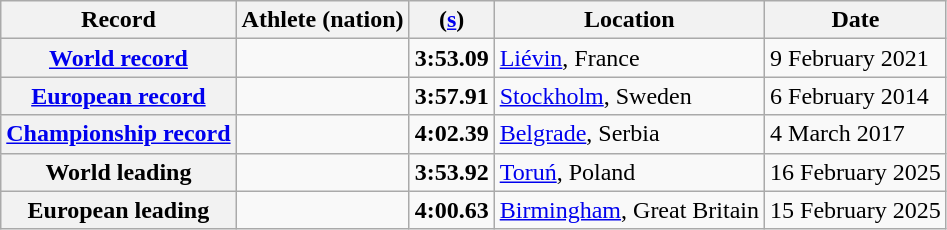<table class="wikitable">
<tr>
<th scope="col">Record</th>
<th scope="col">Athlete (nation)</th>
<th scope="col"> (<a href='#'>s</a>)</th>
<th scope="col">Location</th>
<th scope="col">Date</th>
</tr>
<tr>
<th scope="row"><a href='#'>World record</a></th>
<td></td>
<td align="center"><strong>3:53.09</strong></td>
<td><a href='#'>Liévin</a>, France</td>
<td>9 February 2021</td>
</tr>
<tr>
<th scope="row"><a href='#'>European record</a></th>
<td></td>
<td align="center"><strong>3:57.91</strong></td>
<td><a href='#'>Stockholm</a>, Sweden</td>
<td>6 February 2014</td>
</tr>
<tr>
<th scope="row"><a href='#'>Championship record</a></th>
<td></td>
<td align="center"><strong>4:02.39</strong></td>
<td><a href='#'>Belgrade</a>, Serbia</td>
<td>4 March 2017</td>
</tr>
<tr>
<th scope="row">World leading</th>
<td></td>
<td align="center"><strong>3:53.92</strong></td>
<td><a href='#'>Toruń</a>, Poland</td>
<td>16 February 2025</td>
</tr>
<tr>
<th scope="row">European leading</th>
<td></td>
<td align="center"><strong>4:00.63</strong></td>
<td><a href='#'>Birmingham</a>, Great Britain</td>
<td>15 February 2025</td>
</tr>
</table>
